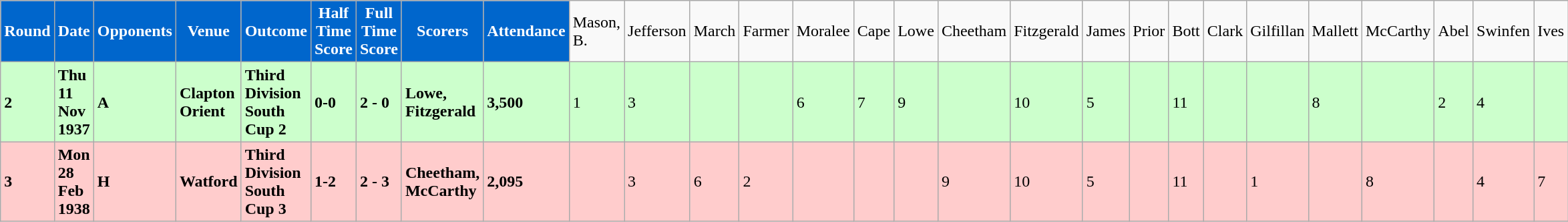<table class="wikitable">
<tr>
<th ! style="background:#0066CC; color:#FFFFFF; text-align:center;">Round</th>
<th ! style="background:#0066CC; color:#FFFFFF; text-align:center;">Date</th>
<th ! style="background:#0066CC; color:#FFFFFF; text-align:center;">Opponents</th>
<th ! style="background:#0066CC; color:#FFFFFF; text-align:center;">Venue</th>
<th ! style="background:#0066CC; color:#FFFFFF; text-align:center;">Outcome</th>
<th ! style="background:#0066CC; color:#FFFFFF; text-align:center;">Half Time Score</th>
<th ! style="background:#0066CC; color:#FFFFFF; text-align:center;">Full Time Score</th>
<th ! style="background:#0066CC; color:#FFFFFF; text-align:center;">Scorers</th>
<th ! style="background:#0066CC; color:#FFFFFF; text-align:center;">Attendance</th>
<td>Mason, B.</td>
<td>Jefferson</td>
<td>March</td>
<td>Farmer</td>
<td>Moralee</td>
<td>Cape</td>
<td>Lowe</td>
<td>Cheetham</td>
<td>Fitzgerald</td>
<td>James</td>
<td>Prior</td>
<td>Bott</td>
<td>Clark</td>
<td>Gilfillan</td>
<td>Mallett</td>
<td>McCarthy</td>
<td>Abel</td>
<td>Swinfen</td>
<td>Ives</td>
</tr>
<tr bgcolor="#CCFFCC">
<td><strong>2</strong></td>
<td><strong>Thu 11 Nov 1937</strong></td>
<td><strong>A</strong></td>
<td><strong>Clapton Orient</strong></td>
<td><strong>Third Division South Cup 2</strong></td>
<td><strong>0-0</strong></td>
<td><strong>2 - 0</strong></td>
<td><strong>Lowe, Fitzgerald</strong></td>
<td><strong>3,500</strong></td>
<td>1</td>
<td>3</td>
<td></td>
<td></td>
<td>6</td>
<td>7</td>
<td>9</td>
<td></td>
<td>10</td>
<td>5</td>
<td></td>
<td>11</td>
<td></td>
<td></td>
<td>8</td>
<td></td>
<td>2</td>
<td>4</td>
<td></td>
</tr>
<tr bgcolor="#FFCCCC">
<td><strong>3</strong></td>
<td><strong>Mon 28 Feb 1938</strong></td>
<td><strong>H</strong></td>
<td><strong>Watford</strong></td>
<td><strong>Third Division South Cup 3</strong></td>
<td><strong>1-2</strong></td>
<td><strong>2 - 3</strong></td>
<td><strong>Cheetham, McCarthy</strong></td>
<td><strong>2,095</strong></td>
<td></td>
<td>3</td>
<td>6</td>
<td>2</td>
<td></td>
<td></td>
<td></td>
<td>9</td>
<td>10</td>
<td>5</td>
<td></td>
<td>11</td>
<td></td>
<td>1</td>
<td></td>
<td>8</td>
<td></td>
<td>4</td>
<td>7</td>
</tr>
</table>
